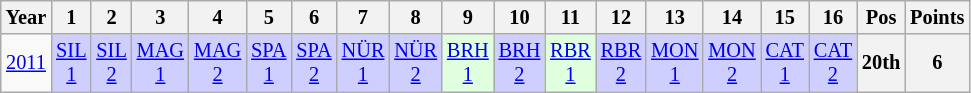<table class="wikitable" style="text-align:center; font-size:85%">
<tr>
<th>Year</th>
<th>1</th>
<th>2</th>
<th>3</th>
<th>4</th>
<th>5</th>
<th>6</th>
<th>7</th>
<th>8</th>
<th>9</th>
<th>10</th>
<th>11</th>
<th>12</th>
<th>13</th>
<th>14</th>
<th>15</th>
<th>16</th>
<th>Pos</th>
<th>Points</th>
</tr>
<tr>
<td><a href='#'>2011</a></td>
<td style="background:#CFCFFF;"><a href='#'>SIL<br>1</a><br></td>
<td style="background:#CFCFFF;"><a href='#'>SIL<br>2</a><br></td>
<td style="background:#CFCFFF;"><a href='#'>MAG<br>1</a><br></td>
<td style="background:#CFCFFF;"><a href='#'>MAG<br>2</a><br></td>
<td style="background:#CFCFFF;"><a href='#'>SPA<br>1</a><br></td>
<td style="background:#CFCFFF;"><a href='#'>SPA<br>2</a><br></td>
<td style="background:#CFCFFF;"><a href='#'>NÜR<br>1</a><br></td>
<td style="background:#CFCFFF;"><a href='#'>NÜR<br>2</a><br></td>
<td style="background:#DFFFDF;"><a href='#'>BRH<br>1</a><br></td>
<td style="background:#CFCFFF;"><a href='#'>BRH<br>2</a><br></td>
<td style="background:#DFFFDF;"><a href='#'>RBR<br>1</a><br></td>
<td style="background:#CFCFFF;"><a href='#'>RBR<br>2</a><br></td>
<td style="background:#CFCFFF;"><a href='#'>MON<br>1</a><br></td>
<td style="background:#CFCFFF;"><a href='#'>MON<br>2</a><br></td>
<td style="background:#CFCFFF;"><a href='#'>CAT<br>1</a><br></td>
<td style="background:#CFCFFF;"><a href='#'>CAT<br>2</a><br></td>
<th>20th</th>
<th>6</th>
</tr>
</table>
